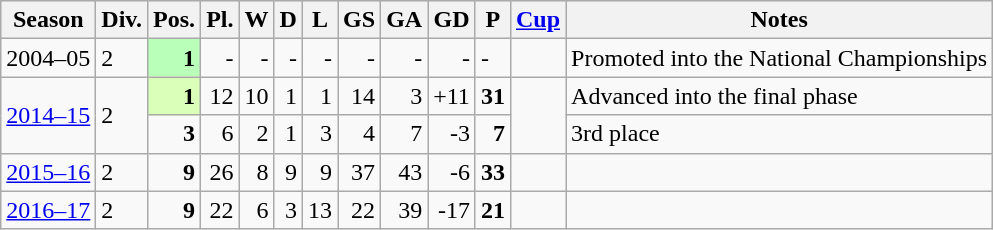<table class="wikitable">
<tr style="background:#efefef;">
<th>Season</th>
<th>Div.</th>
<th>Pos.</th>
<th>Pl.</th>
<th>W</th>
<th>D</th>
<th>L</th>
<th>GS</th>
<th>GA</th>
<th>GD</th>
<th>P</th>
<th><a href='#'>Cup</a></th>
<th>Notes</th>
</tr>
<tr>
<td>2004–05</td>
<td>2</td>
<td align=right bgcolor=#B9FFB9><strong>1</strong></td>
<td align=right>-</td>
<td align=right>-</td>
<td align=right>-</td>
<td align=right>-</td>
<td align=right>-</td>
<td align=right>-</td>
<td align=right>-</td>
<td align-right>-</td>
<td></td>
<td>Promoted into the National Championships</td>
</tr>
<tr>
<td rowspan="2"><a href='#'>2014–15</a></td>
<td rowspan="2">2</td>
<td align=right bgcolor=#D9FFB9><strong>1</strong></td>
<td align=right>12</td>
<td align=right>10</td>
<td align=right>1</td>
<td align=right>1</td>
<td align=right>14</td>
<td align=right>3</td>
<td align=right>+11</td>
<td align=right><strong>31</strong></td>
<td rowspan="2"></td>
<td>Advanced into the final phase</td>
</tr>
<tr>
<td align=right><strong>3</strong></td>
<td align=right>6</td>
<td align=right>2</td>
<td align=right>1</td>
<td align=right>3</td>
<td align=right>4</td>
<td align=right>7</td>
<td align=right>-3</td>
<td align=right><strong>7</strong></td>
<td>3rd place</td>
</tr>
<tr>
<td><a href='#'>2015–16</a></td>
<td>2</td>
<td align=right><strong>9</strong></td>
<td align=right>26</td>
<td align=right>8</td>
<td align=right>9</td>
<td align=right>9</td>
<td align=right>37</td>
<td align=right>43</td>
<td align=right>-6</td>
<td align=right><strong>33</strong></td>
<td></td>
<td></td>
</tr>
<tr>
<td><a href='#'>2016–17</a></td>
<td>2</td>
<td align=right><strong>9</strong></td>
<td align=right>22</td>
<td align=right>6</td>
<td align=right>3</td>
<td align=right>13</td>
<td align=right>22</td>
<td align=right>39</td>
<td align=right>-17</td>
<td align=right><strong>21</strong></td>
<td></td>
<td></td>
</tr>
</table>
